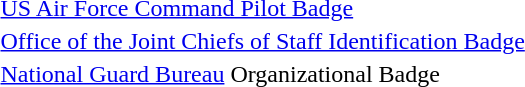<table>
<tr>
<td></td>
<td><a href='#'>US Air Force Command Pilot Badge</a></td>
</tr>
<tr>
<td></td>
<td><a href='#'>Office of the Joint Chiefs of Staff Identification Badge</a></td>
</tr>
<tr>
<td></td>
<td><a href='#'>National Guard Bureau</a> Organizational Badge</td>
</tr>
</table>
